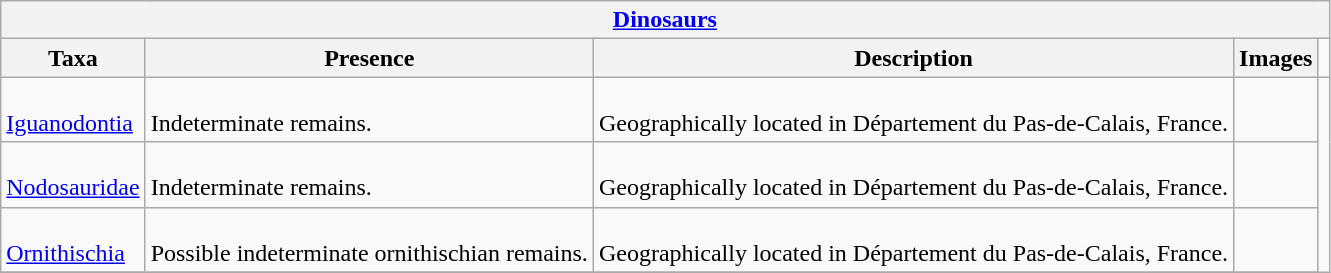<table class="wikitable" align="center">
<tr>
<th colspan="5" align="center"><strong><a href='#'>Dinosaurs</a></strong></th>
</tr>
<tr>
<th>Taxa</th>
<th>Presence</th>
<th>Description</th>
<th>Images</th>
</tr>
<tr>
<td><br><a href='#'>Iguanodontia</a></td>
<td><br>Indeterminate remains.</td>
<td><br>Geographically located in Département du Pas-de-Calais, France.</td>
<td></td>
<td rowspan="99"></td>
</tr>
<tr>
<td><br><a href='#'>Nodosauridae</a></td>
<td><br>Indeterminate remains.</td>
<td><br>Geographically located in Département du Pas-de-Calais, France.</td>
<td></td>
</tr>
<tr>
<td><br><a href='#'>Ornithischia</a></td>
<td><br>Possible indeterminate ornithischian remains.</td>
<td><br>Geographically located in Département du Pas-de-Calais, France.</td>
<td></td>
</tr>
<tr>
</tr>
</table>
